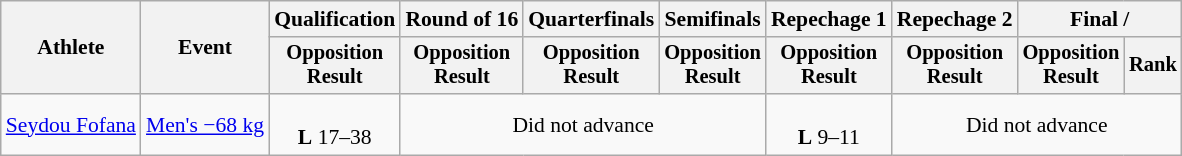<table class="wikitable" style="font-size:90%;">
<tr>
<th rowspan=2>Athlete</th>
<th rowspan=2>Event</th>
<th>Qualification</th>
<th>Round of 16</th>
<th>Quarterfinals</th>
<th>Semifinals</th>
<th>Repechage 1</th>
<th>Repechage 2</th>
<th colspan=2>Final / </th>
</tr>
<tr style="font-size:95%">
<th>Opposition<br>Result</th>
<th>Opposition<br>Result</th>
<th>Opposition<br>Result</th>
<th>Opposition<br>Result</th>
<th>Opposition<br>Result</th>
<th>Opposition<br>Result</th>
<th>Opposition<br>Result</th>
<th>Rank</th>
</tr>
<tr align=center>
<td align=left><a href='#'>Seydou Fofana</a></td>
<td align=left><a href='#'>Men's −68 kg</a></td>
<td><br><strong>L</strong> 17–38 </td>
<td colspan=3>Did not advance</td>
<td><br><strong>L</strong> 9–11</td>
<td colspan=3>Did not advance</td>
</tr>
</table>
